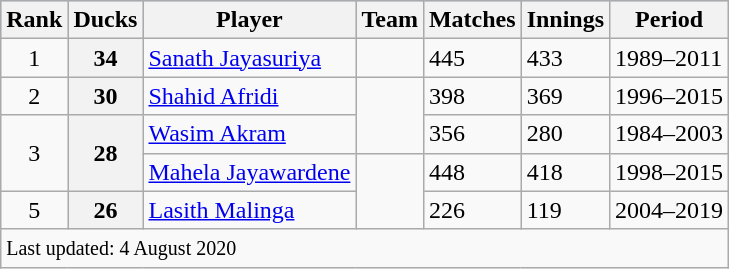<table class="wikitable plainrowheaders sortable" style="text-align:left;">
<tr style="background:#9cf;">
<th scope=col>Rank</th>
<th scope=col>Ducks</th>
<th scope=col>Player</th>
<th scope=col>Team</th>
<th scope=col>Matches</th>
<th scope=col>Innings</th>
<th scope=col>Period</th>
</tr>
<tr>
<td align=center>1</td>
<th>34</th>
<td><a href='#'>Sanath Jayasuriya</a></td>
<td></td>
<td>445</td>
<td>433</td>
<td>1989–2011</td>
</tr>
<tr>
<td align=center>2</td>
<th>30</th>
<td><a href='#'>Shahid Afridi</a></td>
<td rowspan=2></td>
<td>398</td>
<td>369</td>
<td>1996–2015</td>
</tr>
<tr>
<td align=center rowspan=2>3</td>
<th rowspan=2>28</th>
<td><a href='#'>Wasim Akram</a></td>
<td>356</td>
<td>280</td>
<td>1984–2003</td>
</tr>
<tr>
<td><a href='#'>Mahela Jayawardene</a></td>
<td rowspan=2></td>
<td>448</td>
<td>418</td>
<td>1998–2015</td>
</tr>
<tr>
<td align=center>5</td>
<th>26</th>
<td><a href='#'>Lasith Malinga</a></td>
<td>226</td>
<td>119</td>
<td>2004–2019</td>
</tr>
<tr class=sortbottom>
<td colspan=7 align="left"><small>Last updated: 4 August 2020</small></td>
</tr>
</table>
